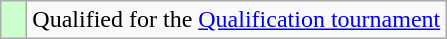<table class="wikitable" style="text-align:left;">
<tr>
<td width=10px bgcolor=#ccffcc></td>
<td>Qualified for the <a href='#'>Qualification tournament</a></td>
</tr>
</table>
